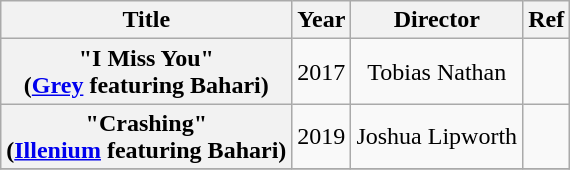<table class="wikitable plainrowheaders" style="text-align:center;">
<tr>
<th scope="col">Title</th>
<th scope="col">Year</th>
<th scope="col">Director</th>
<th scope="col">Ref</th>
</tr>
<tr>
<th scope="row">"I Miss You"<br><span>(<a href='#'>Grey</a> featuring Bahari)</span></th>
<td rowspan="1">2017</td>
<td>Tobias Nathan</td>
<td></td>
</tr>
<tr>
<th scope="row">"Crashing"<br><span>(<a href='#'>Illenium</a> featuring Bahari)</span></th>
<td rowspan="1">2019</td>
<td>Joshua Lipworth</td>
<td></td>
</tr>
<tr>
</tr>
</table>
